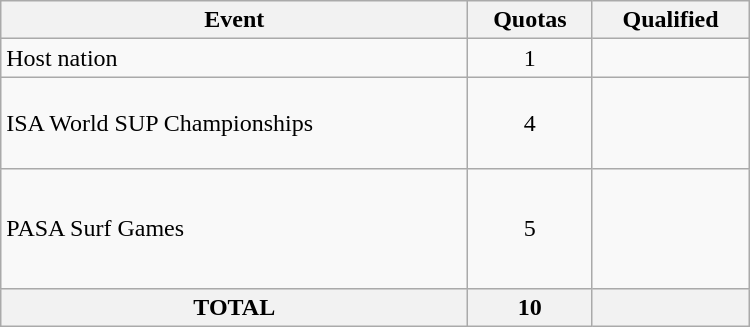<table class="wikitable" width=500>
<tr>
<th>Event</th>
<th>Quotas</th>
<th>Qualified</th>
</tr>
<tr>
<td>Host nation</td>
<td align="center">1</td>
<td></td>
</tr>
<tr>
<td>ISA World SUP Championships</td>
<td align="center">4</td>
<td><br><br><br></td>
</tr>
<tr>
<td>PASA Surf Games </td>
<td align="center">5</td>
<td><br><br><br><br></td>
</tr>
<tr>
<th>TOTAL</th>
<th>10</th>
<th></th>
</tr>
</table>
